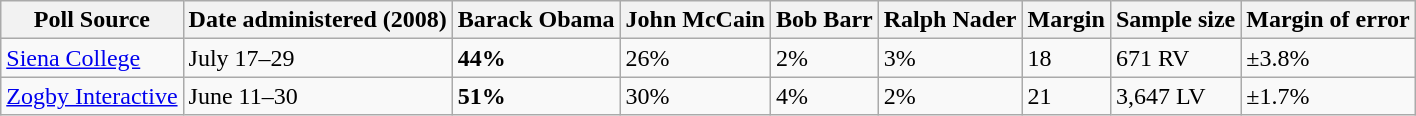<table class="wikitable collapsible">
<tr>
<th>Poll Source</th>
<th>Date administered (2008)</th>
<th>Barack Obama</th>
<th>John McCain</th>
<th>Bob Barr</th>
<th>Ralph Nader</th>
<th>Margin</th>
<th>Sample size</th>
<th>Margin of error</th>
</tr>
<tr>
<td><a href='#'>Siena College</a></td>
<td>July 17–29</td>
<td><strong>44%</strong></td>
<td>26%</td>
<td>2%</td>
<td>3%</td>
<td>18</td>
<td>671 RV</td>
<td>±3.8%</td>
</tr>
<tr>
<td><a href='#'>Zogby Interactive</a></td>
<td>June 11–30</td>
<td><strong>51%</strong></td>
<td>30%</td>
<td>4%</td>
<td>2%</td>
<td>21</td>
<td>3,647 LV</td>
<td>±1.7%</td>
</tr>
</table>
